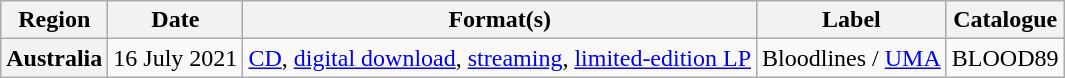<table class="wikitable plainrowheaders">
<tr>
<th scope="col">Region</th>
<th scope="col">Date</th>
<th scope="col">Format(s)</th>
<th scope="col">Label</th>
<th scope="col">Catalogue</th>
</tr>
<tr>
<th scope="row">Australia</th>
<td>16 July 2021</td>
<td><a href='#'>CD</a>, <a href='#'>digital download</a>, <a href='#'>streaming</a>, <a href='#'>limited-edition LP</a></td>
<td>Bloodlines / <a href='#'>UMA</a></td>
<td>BLOOD89</td>
</tr>
</table>
